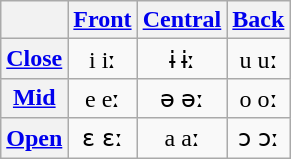<table class="wikitable" style="text-align:center">
<tr>
<th></th>
<th><a href='#'>Front</a></th>
<th><a href='#'>Central</a></th>
<th><a href='#'>Back</a></th>
</tr>
<tr align="center">
<th><a href='#'>Close</a></th>
<td>i iː</td>
<td>ɨ ɨː</td>
<td>u uː</td>
</tr>
<tr align="center">
<th><a href='#'>Mid</a></th>
<td>e eː</td>
<td>ə əː</td>
<td>o oː</td>
</tr>
<tr align="center">
<th><a href='#'>Open</a></th>
<td>ɛ ɛː</td>
<td>a aː</td>
<td>ɔ ɔː</td>
</tr>
</table>
